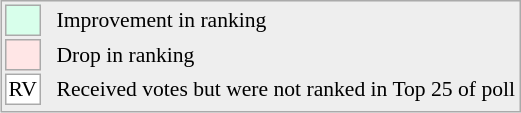<table align=right style="font-size:90%; border:1px solid #aaaaaa; white-space:nowrap; background:#eeeeee;">
<tr>
<td style="background:#d8ffeb; width:20px; border:1px solid #aaaaaa;"> </td>
<td rowspan=5> </td>
<td>Improvement in ranking</td>
</tr>
<tr>
<td style="background:#ffe6e6; width:20px; border:1px solid #aaaaaa;"> </td>
<td>Drop in ranking</td>
</tr>
<tr>
<td align=center style="width:20px; border:1px solid #aaaaaa; background:white;">RV</td>
<td>Received votes but were not ranked in Top 25 of poll</td>
</tr>
<tr>
</tr>
</table>
